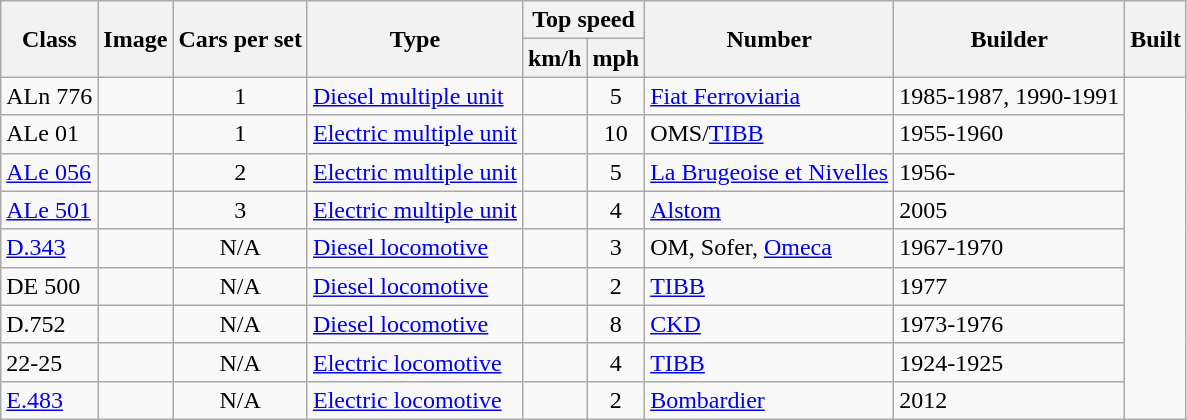<table class="wikitable">
<tr style="background:#f9f9f9;">
<th rowspan="2">Class</th>
<th rowspan="2">Image</th>
<th rowspan="2">Cars per set</th>
<th rowspan="2">Type</th>
<th colspan="2">Top speed</th>
<th rowspan="2">Number</th>
<th rowspan="2">Builder</th>
<th rowspan="2">Built</th>
</tr>
<tr style="background:#f9f9f9;">
<th>km/h</th>
<th>mph</th>
</tr>
<tr>
<td>ALn 776</td>
<td></td>
<td align=center>1</td>
<td><a href='#'>Diesel multiple unit</a></td>
<td></td>
<td align=center>5</td>
<td><a href='#'>Fiat Ferroviaria</a></td>
<td>1985-1987, 1990-1991</td>
</tr>
<tr>
<td>ALe 01</td>
<td></td>
<td align=center>1</td>
<td><a href='#'>Electric multiple unit</a></td>
<td></td>
<td align=center>10</td>
<td>OMS/<a href='#'>TIBB</a></td>
<td>1955-1960</td>
</tr>
<tr>
<td><a href='#'>ALe 056</a></td>
<td></td>
<td align=center>2</td>
<td><a href='#'>Electric multiple unit</a></td>
<td></td>
<td align=center>5</td>
<td><a href='#'>La Brugeoise et Nivelles</a></td>
<td>1956-</td>
</tr>
<tr>
<td><a href='#'>ALe 501</a></td>
<td></td>
<td align=center>3</td>
<td><a href='#'>Electric multiple unit</a></td>
<td></td>
<td align=center>4</td>
<td><a href='#'>Alstom</a></td>
<td>2005</td>
</tr>
<tr>
<td><a href='#'>D.343</a></td>
<td></td>
<td align=center>N/A</td>
<td><a href='#'>Diesel locomotive</a></td>
<td></td>
<td align=center>3</td>
<td>OM, Sofer, <a href='#'>Omeca</a></td>
<td>1967-1970</td>
</tr>
<tr>
<td>DE 500</td>
<td></td>
<td align=center>N/A</td>
<td><a href='#'>Diesel locomotive</a></td>
<td></td>
<td align=center>2</td>
<td><a href='#'>TIBB</a></td>
<td>1977</td>
</tr>
<tr>
<td>D.752</td>
<td></td>
<td align=center>N/A</td>
<td><a href='#'>Diesel locomotive</a></td>
<td></td>
<td align=center>8</td>
<td><a href='#'>CKD</a></td>
<td>1973-1976</td>
</tr>
<tr>
<td>22-25</td>
<td></td>
<td align=center>N/A</td>
<td><a href='#'>Electric locomotive</a></td>
<td></td>
<td align=center>4</td>
<td><a href='#'>TIBB</a></td>
<td>1924-1925</td>
</tr>
<tr>
<td><a href='#'>E.483</a></td>
<td></td>
<td align=center>N/A</td>
<td><a href='#'>Electric locomotive</a></td>
<td></td>
<td align=center>2</td>
<td><a href='#'>Bombardier</a></td>
<td>2012</td>
</tr>
</table>
